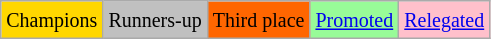<table class="wikitable">
<tr>
<td bgcolor=gold><small>Champions</small></td>
<td bgcolor=silver><small>Runners-up</small></td>
<td bgcolor=ff6600><small>Third place</small></td>
<td bgcolor=palegreen><small><a href='#'>Promoted</a></small></td>
<td bgcolor=pink><small><a href='#'>Relegated</a></small></td>
</tr>
</table>
